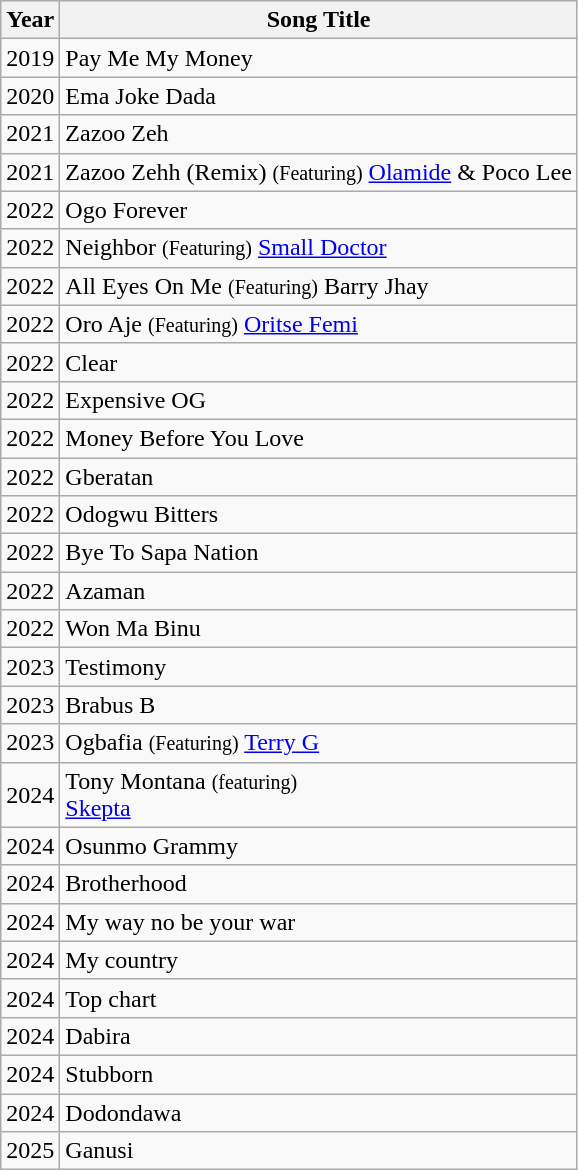<table class="wikitable">
<tr>
<th>Year</th>
<th>Song Title</th>
</tr>
<tr>
<td>2019</td>
<td>Pay Me My Money</td>
</tr>
<tr>
<td>2020</td>
<td>Ema Joke Dada</td>
</tr>
<tr>
<td>2021</td>
<td>Zazoo Zeh</td>
</tr>
<tr>
<td>2021</td>
<td>Zazoo Zehh (Remix) <small>(Featuring)</small> <a href='#'>Olamide</a> & Poco Lee</td>
</tr>
<tr>
<td>2022</td>
<td>Ogo Forever</td>
</tr>
<tr>
<td>2022</td>
<td>Neighbor <small>(Featuring)</small> <a href='#'>Small Doctor</a></td>
</tr>
<tr>
<td>2022</td>
<td>All Eyes On Me <small>(Featuring)</small> Barry Jhay</td>
</tr>
<tr>
<td>2022</td>
<td>Oro Aje <small>(Featuring)</small> <a href='#'>Oritse Femi</a></td>
</tr>
<tr>
<td>2022</td>
<td>Clear</td>
</tr>
<tr>
<td>2022</td>
<td>Expensive OG</td>
</tr>
<tr>
<td>2022</td>
<td>Money Before You Love</td>
</tr>
<tr>
<td>2022</td>
<td>Gberatan</td>
</tr>
<tr>
<td>2022</td>
<td>Odogwu Bitters</td>
</tr>
<tr>
<td>2022</td>
<td>Bye To Sapa Nation</td>
</tr>
<tr>
<td>2022</td>
<td>Azaman</td>
</tr>
<tr>
<td>2022</td>
<td>Won Ma Binu</td>
</tr>
<tr>
<td>2023</td>
<td>Testimony</td>
</tr>
<tr>
<td>2023</td>
<td>Brabus B</td>
</tr>
<tr>
<td>2023</td>
<td>Ogbafia <small>(Featuring)</small> <a href='#'>Terry G</a></td>
</tr>
<tr>
<td>2024</td>
<td>Tony Montana <small>(featuring)</small><br><a href='#'>Skepta</a></td>
</tr>
<tr>
<td>2024</td>
<td>Osunmo	Grammy</td>
</tr>
<tr>
<td>2024</td>
<td>Brotherhood</td>
</tr>
<tr>
<td>2024</td>
<td>My way no be your war</td>
</tr>
<tr>
<td>2024</td>
<td>My country</td>
</tr>
<tr>
<td>2024</td>
<td>Top chart</td>
</tr>
<tr>
<td>2024</td>
<td>Dabira</td>
</tr>
<tr>
<td>2024</td>
<td>Stubborn</td>
</tr>
<tr>
<td>2024</td>
<td>Dodondawa</td>
</tr>
<tr>
<td>2025</td>
<td>Ganusi </td>
</tr>
</table>
